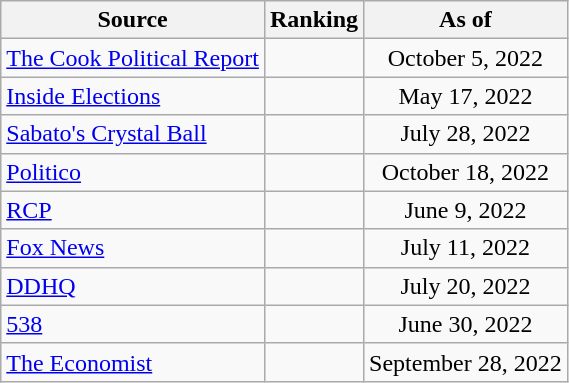<table class="wikitable" style="text-align:center">
<tr>
<th>Source</th>
<th>Ranking</th>
<th>As of</th>
</tr>
<tr>
<td align=left><a href='#'>The Cook Political Report</a></td>
<td></td>
<td>October 5, 2022</td>
</tr>
<tr>
<td align=left><a href='#'>Inside Elections</a></td>
<td></td>
<td>May 17, 2022</td>
</tr>
<tr>
<td align=left><a href='#'>Sabato's Crystal Ball</a></td>
<td></td>
<td>July 28, 2022</td>
</tr>
<tr>
<td align=left><a href='#'>Politico</a></td>
<td></td>
<td>October 18, 2022</td>
</tr>
<tr>
<td align="left"><a href='#'>RCP</a></td>
<td></td>
<td>June 9, 2022</td>
</tr>
<tr>
<td align=left><a href='#'>Fox News</a></td>
<td></td>
<td>July 11, 2022</td>
</tr>
<tr>
<td align="left"><a href='#'>DDHQ</a></td>
<td></td>
<td>July 20, 2022</td>
</tr>
<tr>
<td align="left"><a href='#'>538</a></td>
<td></td>
<td>June 30, 2022</td>
</tr>
<tr>
<td align="left"><a href='#'>The Economist</a></td>
<td></td>
<td>September 28, 2022</td>
</tr>
</table>
